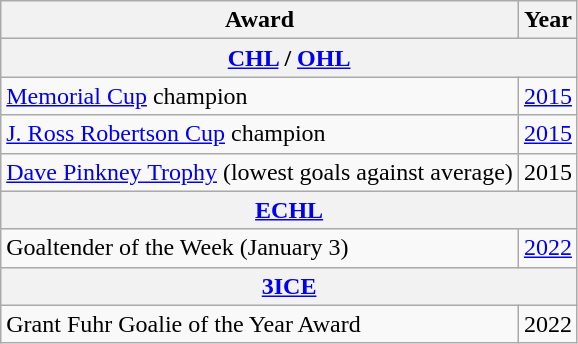<table class="wikitable">
<tr>
<th>Award</th>
<th>Year</th>
</tr>
<tr>
<th colspan="3"><a href='#'>CHL</a> / <a href='#'>OHL</a></th>
</tr>
<tr>
<td><a href='#'>Memorial Cup</a> champion</td>
<td><a href='#'>2015</a></td>
</tr>
<tr>
<td><a href='#'>J. Ross Robertson Cup</a> champion</td>
<td><a href='#'>2015</a></td>
</tr>
<tr>
<td><a href='#'>Dave Pinkney Trophy</a> (lowest goals against average)</td>
<td>2015</td>
</tr>
<tr>
<th colspan="3"><a href='#'>ECHL</a></th>
</tr>
<tr>
<td>Goaltender of the Week (January 3)</td>
<td><a href='#'>2022</a></td>
</tr>
<tr>
<th colspan="3"><a href='#'>3ICE</a></th>
</tr>
<tr>
<td>Grant Fuhr Goalie of the Year Award</td>
<td>2022</td>
</tr>
</table>
